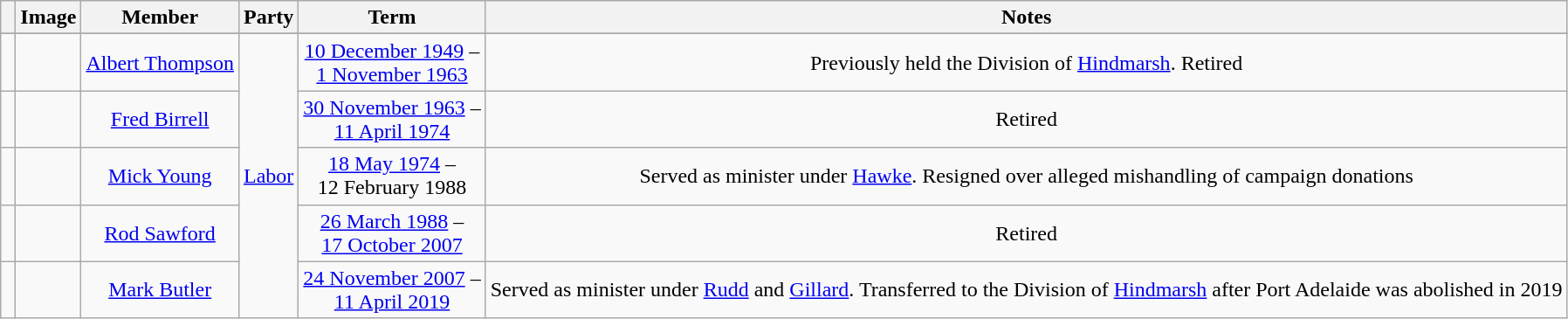<table class=wikitable style="text-align:center">
<tr>
<th></th>
<th>Image</th>
<th>Member</th>
<th>Party</th>
<th>Term</th>
<th>Notes</th>
</tr>
<tr>
</tr>
<tr>
<td> </td>
<td></td>
<td><a href='#'>Albert Thompson</a><br></td>
<td rowspan="5"><a href='#'>Labor</a></td>
<td nowrap><a href='#'>10 December 1949</a> –<br><a href='#'>1 November 1963</a></td>
<td>Previously held the Division of <a href='#'>Hindmarsh</a>. Retired</td>
</tr>
<tr>
<td> </td>
<td></td>
<td><a href='#'>Fred Birrell</a><br></td>
<td nowrap><a href='#'>30 November 1963</a> –<br><a href='#'>11 April 1974</a></td>
<td>Retired</td>
</tr>
<tr>
<td> </td>
<td></td>
<td><a href='#'>Mick Young</a><br></td>
<td nowrap><a href='#'>18 May 1974</a> –<br>12 February 1988</td>
<td>Served as minister under <a href='#'>Hawke</a>. Resigned over alleged mishandling of campaign donations</td>
</tr>
<tr>
<td> </td>
<td></td>
<td><a href='#'>Rod Sawford</a><br></td>
<td nowrap><a href='#'>26 March 1988</a> –<br><a href='#'>17 October 2007</a></td>
<td>Retired</td>
</tr>
<tr>
<td> </td>
<td></td>
<td><a href='#'>Mark Butler</a><br></td>
<td nowrap><a href='#'>24 November 2007</a> –<br><a href='#'>11 April 2019</a></td>
<td>Served as minister under <a href='#'>Rudd</a> and <a href='#'>Gillard</a>. Transferred to the Division of <a href='#'>Hindmarsh</a> after Port Adelaide was abolished in 2019</td>
</tr>
</table>
